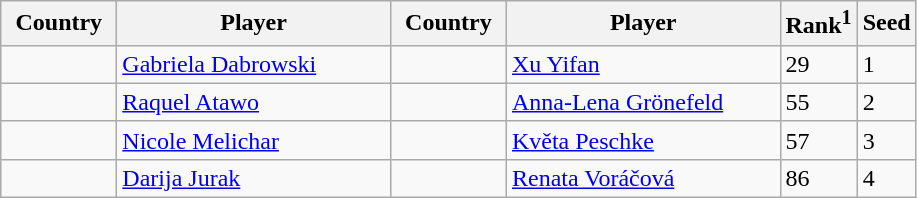<table class="sortable wikitable">
<tr>
<th width="70">Country</th>
<th width="175">Player</th>
<th width="70">Country</th>
<th width="175">Player</th>
<th>Rank<sup>1</sup></th>
<th>Seed</th>
</tr>
<tr>
<td></td>
<td><a href='#'>Gabriela Dabrowski</a></td>
<td></td>
<td><a href='#'>Xu Yifan</a></td>
<td>29</td>
<td>1</td>
</tr>
<tr>
<td></td>
<td><a href='#'>Raquel Atawo</a></td>
<td></td>
<td><a href='#'>Anna-Lena Grönefeld</a></td>
<td>55</td>
<td>2</td>
</tr>
<tr>
<td></td>
<td><a href='#'>Nicole Melichar</a></td>
<td></td>
<td><a href='#'>Květa Peschke</a></td>
<td>57</td>
<td>3</td>
</tr>
<tr>
<td></td>
<td><a href='#'>Darija Jurak</a></td>
<td></td>
<td><a href='#'>Renata Voráčová</a></td>
<td>86</td>
<td>4</td>
</tr>
</table>
